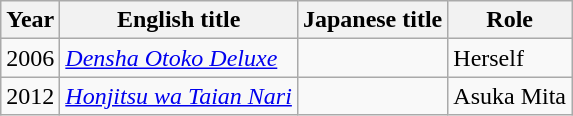<table class="wikitable">
<tr>
<th>Year</th>
<th>English title</th>
<th>Japanese title</th>
<th>Role</th>
</tr>
<tr>
<td>2006</td>
<td><em><a href='#'>Densha Otoko Deluxe</a></em></td>
<td></td>
<td>Herself</td>
</tr>
<tr>
<td>2012</td>
<td><em><a href='#'>Honjitsu wa Taian Nari</a></em></td>
<td></td>
<td>Asuka Mita</td>
</tr>
</table>
